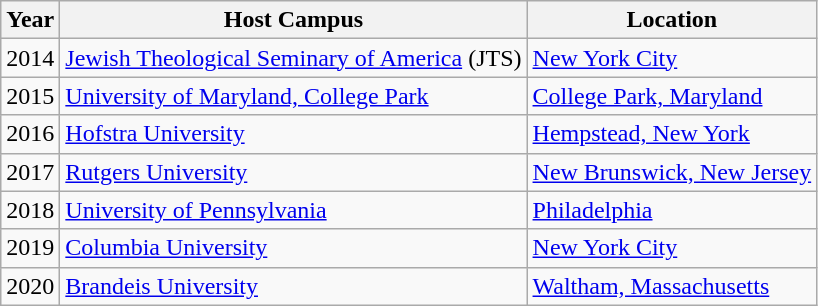<table class="wikitable">
<tr>
<th>Year</th>
<th>Host Campus</th>
<th>Location</th>
</tr>
<tr>
<td>2014</td>
<td><a href='#'>Jewish Theological Seminary of America</a> (JTS)</td>
<td><a href='#'>New York City</a></td>
</tr>
<tr>
<td>2015</td>
<td><a href='#'>University of Maryland, College Park</a></td>
<td><a href='#'>College Park, Maryland</a></td>
</tr>
<tr>
<td>2016</td>
<td><a href='#'>Hofstra University</a></td>
<td><a href='#'>Hempstead, New York</a></td>
</tr>
<tr>
<td>2017</td>
<td><a href='#'>Rutgers University</a></td>
<td><a href='#'>New Brunswick, New Jersey</a></td>
</tr>
<tr>
<td>2018</td>
<td><a href='#'>University of Pennsylvania</a></td>
<td><a href='#'>Philadelphia</a></td>
</tr>
<tr>
<td>2019</td>
<td><a href='#'>Columbia University</a></td>
<td><a href='#'>New York City</a></td>
</tr>
<tr>
<td>2020</td>
<td><a href='#'>Brandeis University</a></td>
<td><a href='#'>Waltham, Massachusetts</a></td>
</tr>
</table>
